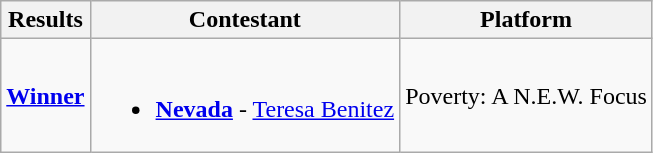<table class="wikitable">
<tr>
<th>Results</th>
<th>Contestant</th>
<th>Platform</th>
</tr>
<tr>
<td><strong><a href='#'>Winner</a></strong></td>
<td><br><ul><li> <strong><a href='#'>Nevada</a></strong> - <a href='#'>Teresa Benitez</a></li></ul></td>
<td>Poverty: A N.E.W. Focus</td>
</tr>
</table>
